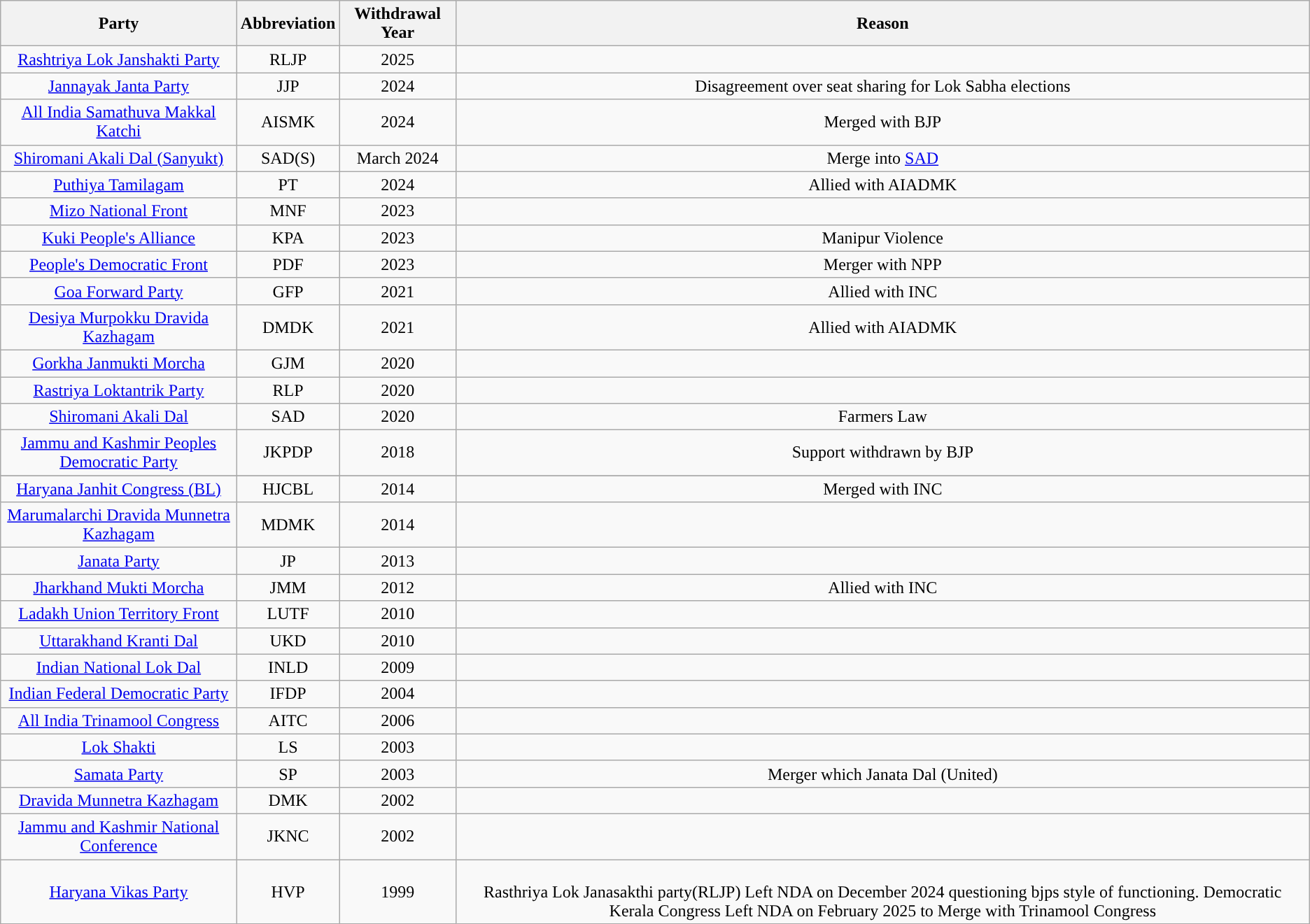<table class="wikitable plainrowheaders sortable" style="text-align:center;">
<tr align=center>
<th scope=col>Party</th>
<th>Abbreviation</th>
<th scope="col">Withdrawal Year</th>
<th>Reason</th>
</tr>
<tr>
<td style="text-align:center;text-align:center;"><a href='#'>Rashtriya Lok Janshakti Party</a></td>
<td>RLJP</td>
<td style="text-align:center;text-align:center;">2025</td>
<td></td>
</tr>
<tr>
<td style="text-align:center;text-align:center;"><a href='#'>Jannayak Janta Party</a></td>
<td>JJP</td>
<td style="text-align:center;text-align:center;">2024</td>
<td>Disagreement over seat sharing for Lok Sabha elections</td>
</tr>
<tr>
<td style="text-align:center;text-align:center;"><a href='#'>All India Samathuva Makkal Katchi</a></td>
<td>AISMK</td>
<td style="text-align:center;text-align:center;">2024</td>
<td>Merged with BJP</td>
</tr>
<tr>
<td><a href='#'>Shiromani Akali Dal (Sanyukt)</a></td>
<td>SAD(S)</td>
<td>March 2024</td>
<td>Merge into <a href='#'>SAD</a></td>
</tr>
<tr align=center>
<td style="text-align:center;text-align:center;"><a href='#'>Puthiya Tamilagam</a></td>
<td>PT</td>
<td style="text-align:center;text-align:center;">2024</td>
<td>Allied with AIADMK</td>
</tr>
<tr>
<td><a href='#'>Mizo National Front</a></td>
<td>MNF</td>
<td>2023</td>
<td></td>
</tr>
<tr align=center>
<td style="text-align:center;text-align:center;"><a href='#'>Kuki People's Alliance</a></td>
<td>KPA</td>
<td style="text-align:center;text-align:center;">2023</td>
<td>Manipur Violence</td>
</tr>
<tr align=center>
<td style="text-align:center;text-align:center;"><a href='#'>People's Democratic Front</a></td>
<td>PDF</td>
<td style="text-align:center;text-align:center;">2023</td>
<td>Merger with NPP</td>
</tr>
<tr align=center>
<td style="text-align:center;text-align:center;"><a href='#'>Goa Forward Party</a></td>
<td>GFP</td>
<td style="text-align:center;text-align:center;">2021</td>
<td>Allied with INC</td>
</tr>
<tr align=center>
<td style="text-align:center;text-align:center;"><a href='#'>Desiya Murpokku Dravida Kazhagam</a></td>
<td>DMDK</td>
<td style="text-align:center;text-align:center;">2021</td>
<td>Allied with AIADMK</td>
</tr>
<tr align=center>
<td style="text-align:center;text-align:center;"><a href='#'>Gorkha Janmukti Morcha</a></td>
<td>GJM</td>
<td style="text-align:center;text-align:center;">2020</td>
<td></td>
</tr>
<tr align=center>
<td style="text-align:center;text-align:center;"><a href='#'>Rastriya Loktantrik Party</a></td>
<td>RLP</td>
<td style="text-align:center;text-align:center;">2020</td>
<td></td>
</tr>
<tr align=center>
<td style="text-align:center;text-align:center;"><a href='#'>Shiromani Akali Dal</a></td>
<td>SAD</td>
<td style="text-align:center;text-align:center;">2020</td>
<td>Farmers Law</td>
</tr>
<tr |- align=center>
<td><a href='#'>Jammu and Kashmir Peoples Democratic Party</a></td>
<td>JKPDP</td>
<td>2018</td>
<td>Support withdrawn by BJP</td>
</tr>
<tr align=center>
</tr>
<tr align="center">
<td style="text-align:center;text-align:center;"><a href='#'>Haryana Janhit Congress (BL)</a></td>
<td>HJCBL</td>
<td style="text-align:center;text-align:center;">2014</td>
<td>Merged with INC</td>
</tr>
<tr align="center">
<td style="text-align:center;text-align:center;"><a href='#'>Marumalarchi Dravida Munnetra Kazhagam</a></td>
<td>MDMK</td>
<td style="text-align:center;text-align:center;">2014</td>
<td></td>
</tr>
<tr align="center">
<td style="text-align:center;text-align:center;"><a href='#'>Janata Party</a></td>
<td>JP</td>
<td style="text-align:center;text-align:center;">2013</td>
<td></td>
</tr>
<tr align="center">
<td style="text-align:center;text-align:center;"><a href='#'>Jharkhand Mukti Morcha</a></td>
<td>JMM</td>
<td style="text-align:center;text-align:center;">2012</td>
<td>Allied with INC</td>
</tr>
<tr align="center">
<td style="text-align:center;text-align:center;"><a href='#'>Ladakh Union Territory Front</a></td>
<td>LUTF</td>
<td style="text-align:center;text-align:center;">2010</td>
<td></td>
</tr>
<tr align="center">
<td style="text-align:center;text-align:center;"><a href='#'>Uttarakhand Kranti Dal</a></td>
<td>UKD</td>
<td style="text-align:center;text-align:center;">2010</td>
<td></td>
</tr>
<tr align="center">
<td style="text-align:center;text-align:center;"><a href='#'>Indian National Lok Dal</a></td>
<td>INLD</td>
<td style="text-align:center;text-align:center;">2009</td>
<td></td>
</tr>
<tr align="center">
<td style="text-align:center;text-align:center;"><a href='#'>Indian Federal Democratic Party</a></td>
<td>IFDP</td>
<td style="text-align:center;text-align:center;">2004</td>
<td></td>
</tr>
<tr align=center>
<td style="text-align:center;text-align:center;"><a href='#'>All India Trinamool Congress</a></td>
<td>AITC</td>
<td style="text-align:center;text-align:center;">2006</td>
<td></td>
</tr>
<tr align=center>
<td style="text-align:center;text-align:center;"><a href='#'>Lok Shakti</a></td>
<td>LS</td>
<td style="text-align:center;text-align:center;">2003</td>
<td></td>
</tr>
<tr align=center>
<td style="text-align:center;text-align:center;"><a href='#'>Samata Party</a></td>
<td>SP</td>
<td style="text-align:center;text-align:center;">2003</td>
<td>Merger which Janata Dal (United)</td>
</tr>
<tr align="center">
<td style="text-align:center;text-align:center;"><a href='#'>Dravida Munnetra Kazhagam</a></td>
<td>DMK</td>
<td style="text-align:center;text-align:center;">2002</td>
<td></td>
</tr>
<tr align="center">
<td style="text-align:center;text-align:center;"><a href='#'>Jammu and Kashmir National Conference</a></td>
<td>JKNC</td>
<td style="text-align:center;text-align:center;">2002</td>
<td></td>
</tr>
<tr align="center">
<td style="text-align:center;text-align:center;"><a href='#'>Haryana Vikas Party</a></td>
<td>HVP</td>
<td style="text-align:center;text-align:center;">1999</td>
<td><br>Rasthriya Lok Janasakthi party(RLJP) Left NDA on December 2024 questioning bjps style of functioning. Democratic Kerala Congress Left NDA on February 2025 to Merge with Trinamool Congress</td>
</tr>
</table>
